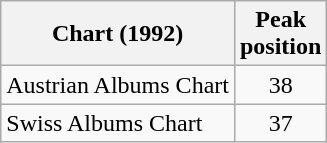<table class="wikitable sortable">
<tr>
<th>Chart (1992)</th>
<th>Peak<br>position</th>
</tr>
<tr>
<td align="left">Austrian Albums Chart</td>
<td style="text-align:center;">38</td>
</tr>
<tr>
<td align="left">Swiss Albums Chart</td>
<td style="text-align:center;">37</td>
</tr>
</table>
